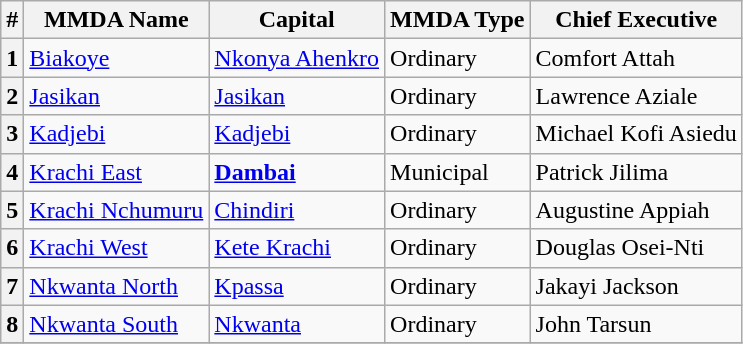<table class="wikitable sortable">
<tr>
<th>#</th>
<th>MMDA Name</th>
<th>Capital</th>
<th>MMDA Type</th>
<th>Chief Executive</th>
</tr>
<tr>
<th>1</th>
<td><a href='#'>Biakoye</a></td>
<td><a href='#'>Nkonya Ahenkro</a></td>
<td>Ordinary</td>
<td>Comfort Attah</td>
</tr>
<tr>
<th>2</th>
<td><a href='#'>Jasikan</a></td>
<td><a href='#'>Jasikan</a></td>
<td>Ordinary</td>
<td>Lawrence Aziale</td>
</tr>
<tr>
<th>3</th>
<td><a href='#'>Kadjebi</a></td>
<td><a href='#'>Kadjebi</a></td>
<td>Ordinary</td>
<td>Michael Kofi Asiedu</td>
</tr>
<tr>
<th>4</th>
<td><a href='#'>Krachi East</a></td>
<td><strong><a href='#'>Dambai</a></strong></td>
<td>Municipal</td>
<td>Patrick Jilima</td>
</tr>
<tr>
<th>5</th>
<td><a href='#'>Krachi Nchumuru</a></td>
<td><a href='#'>Chindiri</a></td>
<td>Ordinary</td>
<td>Augustine Appiah</td>
</tr>
<tr>
<th>6</th>
<td><a href='#'>Krachi West</a></td>
<td><a href='#'>Kete Krachi</a></td>
<td>Ordinary</td>
<td>Douglas Osei-Nti</td>
</tr>
<tr>
<th>7</th>
<td><a href='#'>Nkwanta North</a></td>
<td><a href='#'>Kpassa</a></td>
<td>Ordinary</td>
<td>Jakayi Jackson</td>
</tr>
<tr>
<th>8</th>
<td><a href='#'>Nkwanta South</a></td>
<td><a href='#'>Nkwanta</a></td>
<td>Ordinary</td>
<td>John Tarsun</td>
</tr>
<tr>
</tr>
</table>
